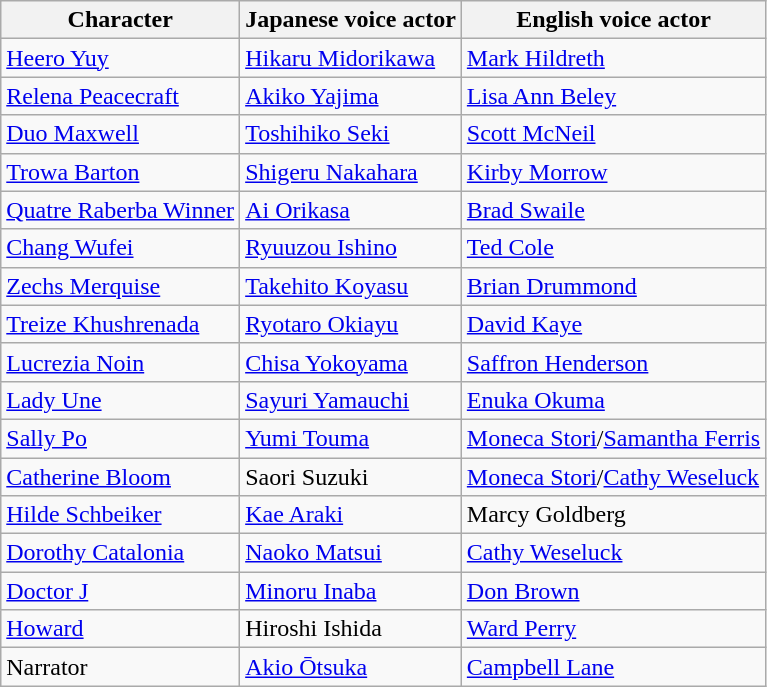<table class="wikitable">
<tr>
<th>Character</th>
<th>Japanese voice actor</th>
<th>English voice actor</th>
</tr>
<tr>
<td><a href='#'>Heero Yuy</a></td>
<td><a href='#'>Hikaru Midorikawa</a></td>
<td><a href='#'>Mark Hildreth</a></td>
</tr>
<tr>
<td><a href='#'>Relena Peacecraft</a></td>
<td><a href='#'>Akiko Yajima</a></td>
<td><a href='#'>Lisa Ann Beley</a></td>
</tr>
<tr>
<td><a href='#'>Duo Maxwell</a></td>
<td><a href='#'>Toshihiko Seki</a></td>
<td><a href='#'>Scott McNeil</a></td>
</tr>
<tr>
<td><a href='#'>Trowa Barton</a></td>
<td><a href='#'>Shigeru Nakahara</a></td>
<td><a href='#'>Kirby Morrow</a></td>
</tr>
<tr>
<td><a href='#'>Quatre Raberba Winner</a></td>
<td><a href='#'>Ai Orikasa</a></td>
<td><a href='#'>Brad Swaile</a></td>
</tr>
<tr>
<td><a href='#'>Chang Wufei</a></td>
<td><a href='#'>Ryuuzou Ishino</a></td>
<td><a href='#'>Ted Cole</a></td>
</tr>
<tr>
<td><a href='#'>Zechs Merquise</a></td>
<td><a href='#'>Takehito Koyasu</a></td>
<td><a href='#'>Brian Drummond</a></td>
</tr>
<tr>
<td><a href='#'>Treize Khushrenada</a></td>
<td><a href='#'>Ryotaro Okiayu</a></td>
<td><a href='#'>David Kaye</a></td>
</tr>
<tr>
<td><a href='#'>Lucrezia Noin</a></td>
<td><a href='#'>Chisa Yokoyama</a></td>
<td><a href='#'>Saffron Henderson</a></td>
</tr>
<tr>
<td><a href='#'>Lady Une</a></td>
<td><a href='#'>Sayuri Yamauchi</a></td>
<td><a href='#'>Enuka Okuma</a></td>
</tr>
<tr>
<td><a href='#'>Sally Po</a></td>
<td><a href='#'>Yumi Touma</a></td>
<td><a href='#'>Moneca Stori</a>/<a href='#'>Samantha Ferris</a></td>
</tr>
<tr>
<td><a href='#'>Catherine Bloom</a></td>
<td>Saori Suzuki</td>
<td><a href='#'>Moneca Stori</a>/<a href='#'>Cathy Weseluck</a></td>
</tr>
<tr>
<td><a href='#'>Hilde Schbeiker</a></td>
<td><a href='#'>Kae Araki</a></td>
<td>Marcy Goldberg</td>
</tr>
<tr>
<td><a href='#'>Dorothy Catalonia</a></td>
<td><a href='#'>Naoko Matsui</a></td>
<td><a href='#'>Cathy Weseluck</a></td>
</tr>
<tr>
<td><a href='#'>Doctor J</a></td>
<td><a href='#'>Minoru Inaba</a></td>
<td><a href='#'>Don Brown</a></td>
</tr>
<tr>
<td><a href='#'>Howard</a></td>
<td>Hiroshi Ishida</td>
<td><a href='#'>Ward Perry</a></td>
</tr>
<tr>
<td>Narrator</td>
<td><a href='#'>Akio Ōtsuka</a></td>
<td><a href='#'>Campbell Lane</a></td>
</tr>
</table>
